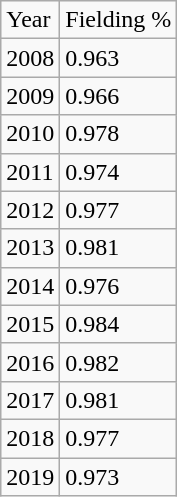<table class="wikitable">
<tr>
<td>Year</td>
<td>Fielding %</td>
</tr>
<tr>
<td>2008</td>
<td>0.963</td>
</tr>
<tr>
<td>2009</td>
<td>0.966</td>
</tr>
<tr>
<td>2010</td>
<td>0.978</td>
</tr>
<tr>
<td>2011</td>
<td>0.974</td>
</tr>
<tr>
<td>2012</td>
<td>0.977</td>
</tr>
<tr>
<td>2013</td>
<td>0.981</td>
</tr>
<tr>
<td>2014</td>
<td>0.976</td>
</tr>
<tr>
<td>2015</td>
<td>0.984</td>
</tr>
<tr>
<td>2016</td>
<td>0.982</td>
</tr>
<tr>
<td>2017</td>
<td>0.981</td>
</tr>
<tr>
<td>2018</td>
<td>0.977</td>
</tr>
<tr>
<td>2019</td>
<td>0.973</td>
</tr>
</table>
